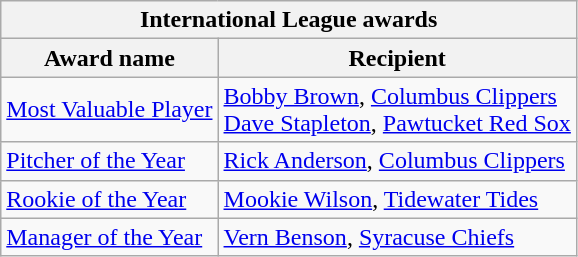<table class="wikitable">
<tr>
<th colspan="2">International League awards</th>
</tr>
<tr>
<th>Award name</th>
<th>Recipient</th>
</tr>
<tr>
<td><a href='#'>Most Valuable Player</a></td>
<td><a href='#'>Bobby Brown</a>, <a href='#'>Columbus Clippers</a> <br> <a href='#'>Dave Stapleton</a>, <a href='#'>Pawtucket Red Sox</a></td>
</tr>
<tr>
<td><a href='#'>Pitcher of the Year</a></td>
<td><a href='#'>Rick Anderson</a>, <a href='#'>Columbus Clippers</a></td>
</tr>
<tr>
<td><a href='#'>Rookie of the Year</a></td>
<td><a href='#'>Mookie Wilson</a>, <a href='#'>Tidewater Tides</a></td>
</tr>
<tr>
<td><a href='#'>Manager of the Year</a></td>
<td><a href='#'>Vern Benson</a>, <a href='#'>Syracuse Chiefs</a></td>
</tr>
</table>
